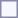<table style="border:1px solid #8888aa; background-color:#f7f8ff; padding:5px; font-size:95%; margin: 0px 12px 12px 0px;">
</table>
